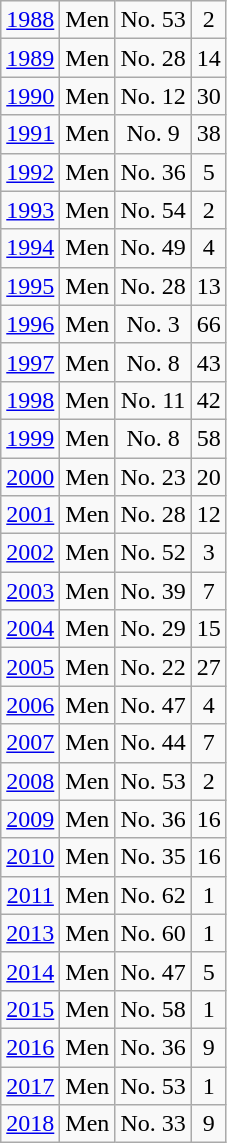<table class="wikitable collapsible collapsed">
<tr align="center">
<td><a href='#'>1988</a></td>
<td>Men</td>
<td>No. 53</td>
<td>2</td>
</tr>
<tr align="center">
<td><a href='#'>1989</a></td>
<td>Men</td>
<td>No. 28</td>
<td>14</td>
</tr>
<tr align="center">
<td><a href='#'>1990</a></td>
<td>Men</td>
<td>No. 12</td>
<td>30</td>
</tr>
<tr align="center">
<td><a href='#'>1991</a></td>
<td>Men</td>
<td>No. 9</td>
<td>38</td>
</tr>
<tr align="center">
<td><a href='#'>1992</a></td>
<td>Men</td>
<td>No. 36</td>
<td>5</td>
</tr>
<tr align="center">
<td><a href='#'>1993</a></td>
<td>Men</td>
<td>No. 54</td>
<td>2</td>
</tr>
<tr align="center">
<td><a href='#'>1994</a></td>
<td>Men</td>
<td>No. 49</td>
<td>4</td>
</tr>
<tr align="center">
<td><a href='#'>1995</a></td>
<td>Men</td>
<td>No. 28</td>
<td>13</td>
</tr>
<tr align="center">
<td><a href='#'>1996</a></td>
<td>Men</td>
<td>No. 3</td>
<td>66</td>
</tr>
<tr align="center">
<td><a href='#'>1997</a></td>
<td>Men</td>
<td>No. 8</td>
<td>43</td>
</tr>
<tr align="center">
<td><a href='#'>1998</a></td>
<td>Men</td>
<td>No. 11</td>
<td>42</td>
</tr>
<tr align="center">
<td><a href='#'>1999</a></td>
<td>Men</td>
<td>No. 8</td>
<td>58</td>
</tr>
<tr align="center">
<td><a href='#'>2000</a></td>
<td>Men</td>
<td>No. 23</td>
<td>20</td>
</tr>
<tr align="center">
<td><a href='#'>2001</a></td>
<td>Men</td>
<td>No. 28</td>
<td>12</td>
</tr>
<tr align="center">
<td><a href='#'>2002</a></td>
<td>Men</td>
<td>No. 52</td>
<td>3</td>
</tr>
<tr align="center">
<td><a href='#'>2003</a></td>
<td>Men</td>
<td>No. 39</td>
<td>7</td>
</tr>
<tr align="center">
<td><a href='#'>2004</a></td>
<td>Men</td>
<td>No. 29</td>
<td>15</td>
</tr>
<tr align="center">
<td><a href='#'>2005</a></td>
<td>Men</td>
<td>No. 22</td>
<td>27</td>
</tr>
<tr align="center">
<td><a href='#'>2006</a></td>
<td>Men</td>
<td>No. 47</td>
<td>4</td>
</tr>
<tr align="center">
<td><a href='#'>2007</a></td>
<td>Men</td>
<td>No. 44</td>
<td>7</td>
</tr>
<tr align="center">
<td><a href='#'>2008</a></td>
<td>Men</td>
<td>No. 53</td>
<td>2</td>
</tr>
<tr align="center">
<td><a href='#'>2009</a></td>
<td>Men</td>
<td>No. 36</td>
<td>16</td>
</tr>
<tr align="center">
<td><a href='#'>2010</a></td>
<td>Men</td>
<td>No. 35</td>
<td>16</td>
</tr>
<tr align="center">
<td><a href='#'>2011</a></td>
<td>Men</td>
<td>No. 62</td>
<td>1</td>
</tr>
<tr align="center">
<td><a href='#'>2013</a></td>
<td>Men</td>
<td>No. 60</td>
<td>1</td>
</tr>
<tr align="center">
<td><a href='#'>2014</a></td>
<td>Men</td>
<td>No. 47</td>
<td>5</td>
</tr>
<tr align="center">
<td><a href='#'>2015</a></td>
<td>Men</td>
<td>No. 58</td>
<td>1</td>
</tr>
<tr align="center">
<td><a href='#'>2016</a></td>
<td>Men</td>
<td>No. 36</td>
<td>9</td>
</tr>
<tr align="center">
<td><a href='#'>2017</a></td>
<td>Men</td>
<td>No. 53</td>
<td>1</td>
</tr>
<tr align="center">
<td><a href='#'>2018</a></td>
<td>Men</td>
<td>No. 33</td>
<td>9</td>
</tr>
</table>
